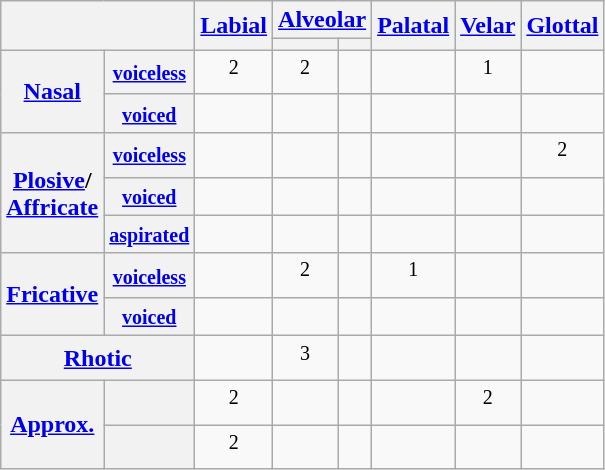<table class="wikitable" style="text-align:center">
<tr>
<th colspan="2" rowspan="2"></th>
<th rowspan="2"><a href='#'>Labial</a></th>
<th colspan="2"><a href='#'>Alveolar</a></th>
<th rowspan="2"><a href='#'>Palatal</a></th>
<th rowspan="2"><a href='#'>Velar</a></th>
<th rowspan="2"><a href='#'>Glottal</a></th>
</tr>
<tr>
<th></th>
<th></th>
</tr>
<tr>
<th rowspan="2"><a href='#'>Nasal</a></th>
<th><small><a href='#'>voiceless</a></small></th>
<td><sup>2</sup></td>
<td><sup>2</sup></td>
<td></td>
<td></td>
<td><sup>1</sup></td>
<td></td>
</tr>
<tr>
<th><small><a href='#'>voiced</a></small></th>
<td></td>
<td></td>
<td></td>
<td></td>
<td></td>
<td></td>
</tr>
<tr>
<th rowspan="3"><a href='#'>Plosive</a>/<br><a href='#'>Affricate</a></th>
<th><small> <a href='#'>voiceless</a></small></th>
<td></td>
<td></td>
<td></td>
<td></td>
<td></td>
<td><sup>2</sup></td>
</tr>
<tr>
<th><small><a href='#'>voiced</a></small></th>
<td></td>
<td></td>
<td></td>
<td></td>
<td></td>
<td></td>
</tr>
<tr>
<th><small> <a href='#'>aspirated</a></small></th>
<td></td>
<td></td>
<td></td>
<td></td>
<td></td>
<td></td>
</tr>
<tr>
<th rowspan="2"><a href='#'>Fricative</a></th>
<th><small><a href='#'>voiceless</a></small></th>
<td></td>
<td><sup>2</sup></td>
<td></td>
<td><sup>1</sup></td>
<td></td>
<td></td>
</tr>
<tr>
<th><small><a href='#'>voiced</a></small></th>
<td></td>
<td></td>
<td></td>
<td></td>
<td></td>
<td></td>
</tr>
<tr>
<th colspan="2"><a href='#'>Rhotic</a></th>
<td></td>
<td><sup>3</sup></td>
<td></td>
<td></td>
<td></td>
<td></td>
</tr>
<tr>
<th rowspan="2"><a href='#'>Approx.</a></th>
<th></th>
<td><sup>2</sup></td>
<td></td>
<td></td>
<td></td>
<td><sup>2</sup></td>
<td></td>
</tr>
<tr>
<th></th>
<td><sup>2</sup></td>
<td></td>
<td></td>
<td></td>
<td></td>
<td></td>
</tr>
</table>
